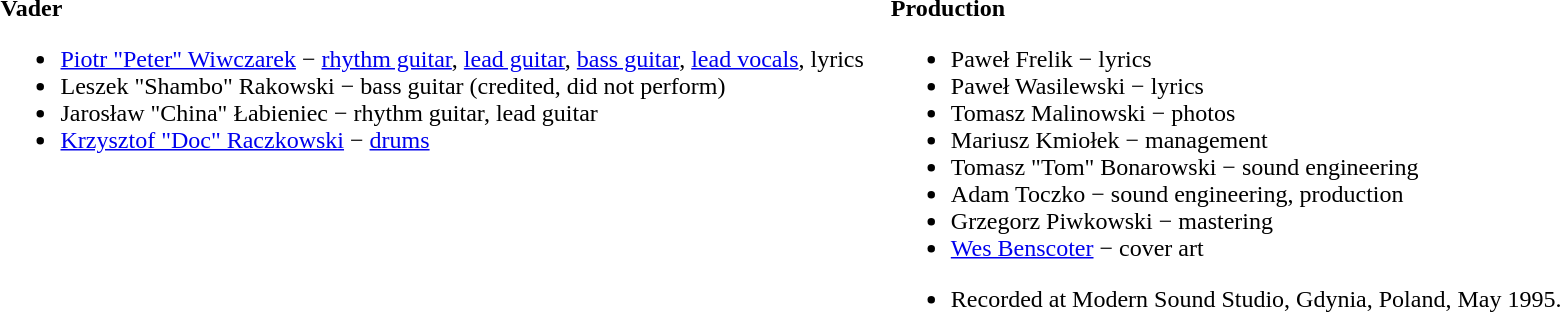<table>
<tr>
<td valign=top><br><strong>Vader</strong><ul><li><a href='#'>Piotr "Peter" Wiwczarek</a> − <a href='#'>rhythm guitar</a>, <a href='#'>lead guitar</a>, <a href='#'>bass guitar</a>, <a href='#'>lead vocals</a>, lyrics</li><li>Leszek "Shambo" Rakowski − bass guitar (credited, did not perform)</li><li>Jarosław "China" Łabieniec − rhythm guitar, lead guitar</li><li><a href='#'>Krzysztof "Doc" Raczkowski</a> − <a href='#'>drums</a></li></ul></td>
<td width=10></td>
<td valign=top><br><strong>Production</strong><ul><li>Paweł Frelik − lyrics</li><li>Paweł Wasilewski − lyrics</li><li>Tomasz Malinowski − photos</li><li>Mariusz Kmiołek − management</li><li>Tomasz "Tom" Bonarowski − sound engineering</li><li>Adam Toczko − sound engineering, production</li><li>Grzegorz Piwkowski − mastering</li><li><a href='#'>Wes Benscoter</a> − cover art</li></ul><ul><li>Recorded at Modern Sound Studio, Gdynia, Poland, May 1995.</li></ul></td>
</tr>
</table>
